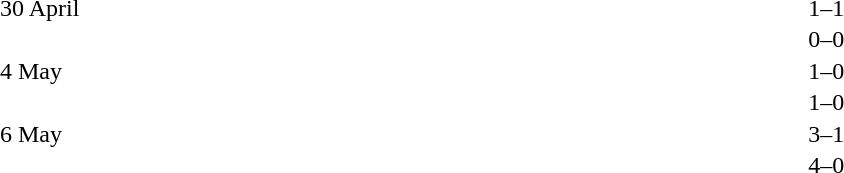<table cellspacing=1 width=70%>
<tr>
<th width=25%></th>
<th width=30%></th>
<th width=15%></th>
<th width=30%></th>
</tr>
<tr>
<td>30 April</td>
<td align=right></td>
<td align=center>1–1</td>
<td></td>
</tr>
<tr>
<td></td>
<td align=right></td>
<td align=center>0–0</td>
<td></td>
</tr>
<tr>
<td>4 May</td>
<td align=right></td>
<td align=center>1–0</td>
<td></td>
</tr>
<tr>
<td></td>
<td align=right></td>
<td align=center>1–0</td>
<td></td>
</tr>
<tr>
<td>6 May</td>
<td align=right></td>
<td align=center>3–1</td>
<td></td>
</tr>
<tr>
<td></td>
<td align=right></td>
<td align=center>4–0</td>
<td></td>
</tr>
</table>
